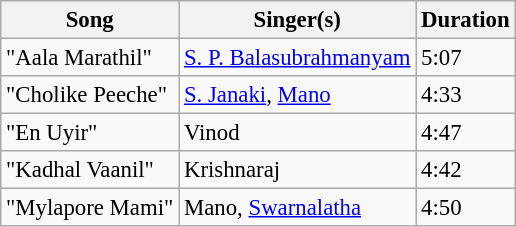<table class="wikitable" style="font-size:95%;">
<tr>
<th>Song</th>
<th>Singer(s)</th>
<th>Duration</th>
</tr>
<tr>
<td>"Aala Marathil"</td>
<td><a href='#'>S. P. Balasubrahmanyam</a></td>
<td>5:07</td>
</tr>
<tr>
<td>"Cholike Peeche"</td>
<td><a href='#'>S. Janaki</a>, <a href='#'>Mano</a></td>
<td>4:33</td>
</tr>
<tr>
<td>"En Uyir"</td>
<td>Vinod</td>
<td>4:47</td>
</tr>
<tr>
<td>"Kadhal Vaanil"</td>
<td>Krishnaraj</td>
<td>4:42</td>
</tr>
<tr>
<td>"Mylapore Mami"</td>
<td>Mano, <a href='#'>Swarnalatha</a></td>
<td>4:50</td>
</tr>
</table>
